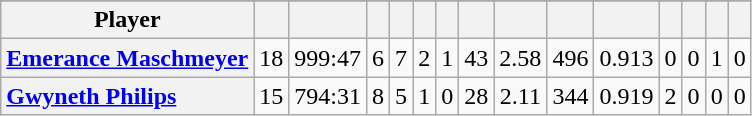<table class="wikitable sortable" style="text-align:center">
<tr>
</tr>
<tr>
<th scope="col">Player</th>
<th scope="col"></th>
<th scope="col"></th>
<th scope="col"></th>
<th scope="col"></th>
<th scope="col"></th>
<th scope="col"></th>
<th scope="col"></th>
<th scope="col"></th>
<th scope="col"></th>
<th scope="col"></th>
<th scope="col"></th>
<th scope="col"></th>
<th scope="col"></th>
<th scope="col"></th>
</tr>
<tr>
<th scope="row" style="text-align:left;"><a href='#'>Emerance Maschmeyer</a></th>
<td>18</td>
<td>999:47</td>
<td>6</td>
<td>7</td>
<td>2</td>
<td>1</td>
<td>43</td>
<td>2.58</td>
<td>496</td>
<td>0.913</td>
<td>0</td>
<td>0</td>
<td>1</td>
<td>0</td>
</tr>
<tr>
<th scope="row" style="text-align:left;"><a href='#'>Gwyneth Philips</a></th>
<td>15</td>
<td>794:31</td>
<td>8</td>
<td>5</td>
<td>1</td>
<td>0</td>
<td>28</td>
<td>2.11</td>
<td>344</td>
<td>0.919</td>
<td>2</td>
<td>0</td>
<td>0</td>
<td>0</td>
</tr>
</table>
